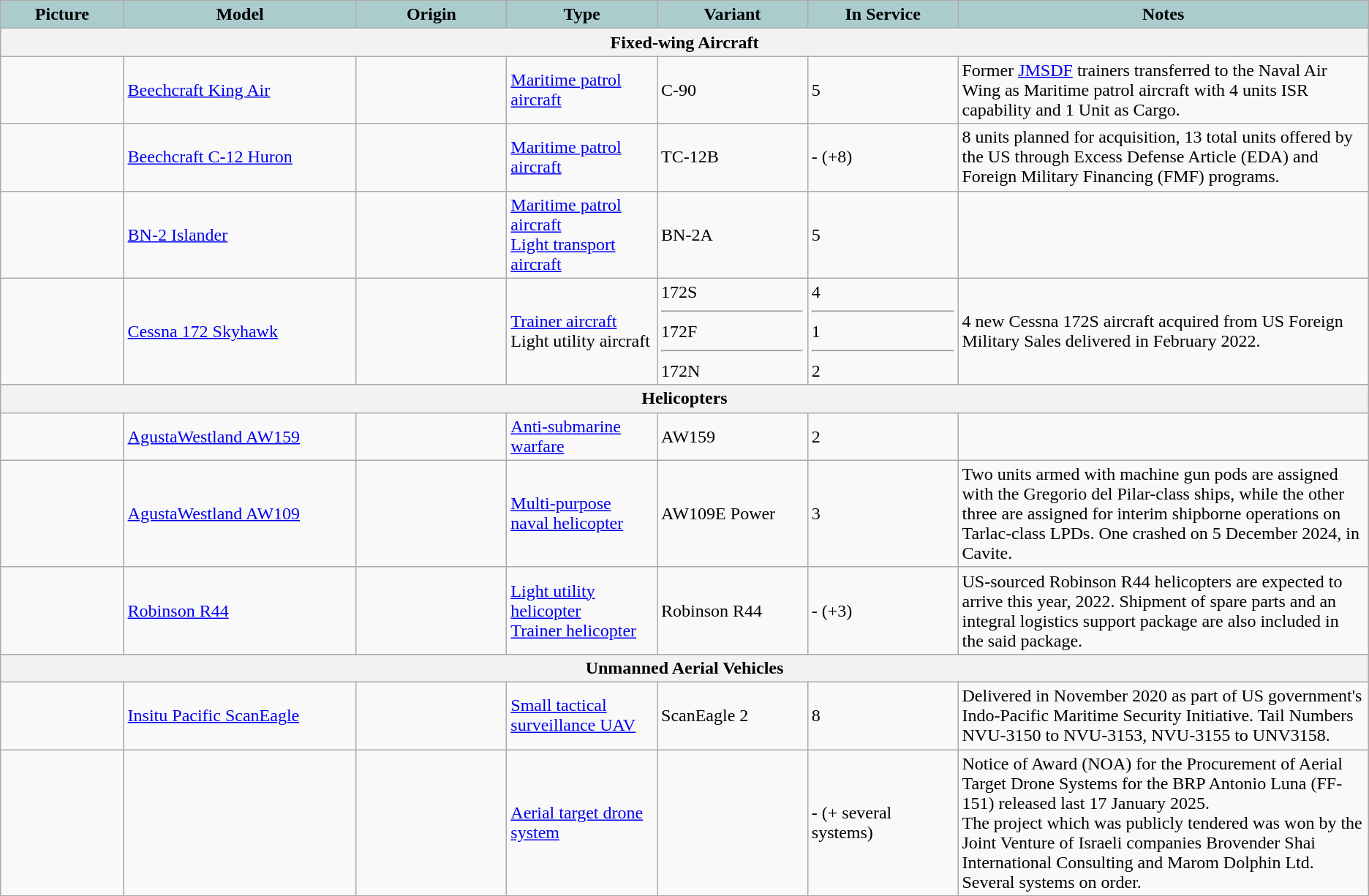<table class="wikitable">
<tr>
<th style="text-align: center; background:#acc; width:9%;">Picture</th>
<th style="text-align: center; background:#acc; width:17%;">Model</th>
<th style="text-align: center; background:#acc; width:11%;">Origin</th>
<th style="text-align: center; background:#acc; width:11%;">Type</th>
<th style="text-align: center; background:#acc; width:11%;">Variant</th>
<th style="text-align: center; background:#acc; width:11%;">In Service</th>
<th style="text-align: center; background:#acc; width:30%;">Notes</th>
</tr>
<tr>
<th colspan="7">Fixed-wing Aircraft</th>
</tr>
<tr>
<td></td>
<td><a href='#'>Beechcraft King Air</a></td>
<td></td>
<td><a href='#'>Maritime patrol aircraft</a></td>
<td>C-90</td>
<td>5</td>
<td>Former <a href='#'>JMSDF</a> trainers transferred to the Naval Air Wing as Maritime patrol aircraft with 4 units ISR capability and 1 Unit as Cargo.</td>
</tr>
<tr>
<td></td>
<td><a href='#'>Beechcraft C-12 Huron</a></td>
<td></td>
<td><a href='#'>Maritime patrol aircraft</a></td>
<td>TC-12B</td>
<td>- (+8)</td>
<td>8 units planned for acquisition, 13 total units offered by the US through Excess Defense Article (EDA) and Foreign Military Financing (FMF) programs.</td>
</tr>
<tr>
<td></td>
<td><a href='#'>BN-2 Islander</a></td>
<td></td>
<td><a href='#'>Maritime patrol aircraft</a><br><a href='#'>Light transport aircraft</a></td>
<td>BN-2A</td>
<td>5</td>
<td></td>
</tr>
<tr>
<td></td>
<td><a href='#'>Cessna 172 Skyhawk</a></td>
<td></td>
<td><a href='#'>Trainer aircraft</a><br>Light utility aircraft</td>
<td>172S<hr>172F<hr>172N</td>
<td>4<hr>1<hr>2</td>
<td>4 new Cessna 172S aircraft acquired from US Foreign Military Sales delivered in February 2022.</td>
</tr>
<tr>
<th colspan="7">Helicopters</th>
</tr>
<tr>
<td></td>
<td><a href='#'>AgustaWestland AW159</a></td>
<td></td>
<td><a href='#'>Anti-submarine warfare</a></td>
<td>AW159</td>
<td>2</td>
<td></td>
</tr>
<tr>
<td></td>
<td><a href='#'>AgustaWestland AW109</a></td>
<td></td>
<td><a href='#'>Multi-purpose naval helicopter</a></td>
<td>AW109E Power</td>
<td>3</td>
<td>Two units armed with machine gun pods are assigned with the Gregorio del Pilar-class ships, while the other three are assigned for interim shipborne operations on Tarlac-class LPDs. One crashed on 5 December 2024, in Cavite.</td>
</tr>
<tr>
<td></td>
<td><a href='#'>Robinson R44</a></td>
<td></td>
<td><a href='#'>Light utility helicopter</a><br><a href='#'>Trainer helicopter</a></td>
<td>Robinson R44</td>
<td>- (+3)</td>
<td>US-sourced Robinson R44 helicopters are expected to arrive this year, 2022. Shipment of spare parts and an integral logistics support package are also included in the said package.</td>
</tr>
<tr>
<th colspan="7">Unmanned Aerial Vehicles</th>
</tr>
<tr>
<td></td>
<td><a href='#'>Insitu Pacific ScanEagle</a></td>
<td></td>
<td><a href='#'>Small tactical surveillance UAV</a></td>
<td>ScanEagle 2</td>
<td>8</td>
<td>Delivered in November 2020 as part of US government's Indo-Pacific Maritime Security Initiative. Tail Numbers NVU-3150 to NVU-3153, NVU-3155 to UNV3158.</td>
</tr>
<tr>
<td></td>
<td></td>
<td></td>
<td><a href='#'>Aerial target drone system</a></td>
<td></td>
<td>- (+ several systems)</td>
<td>Notice of Award (NOA) for the Procurement of Aerial Target Drone Systems for the BRP Antonio Luna (FF-151) released last 17 January 2025.<br>The project which was publicly tendered was won by the Joint Venture of Israeli companies Brovender Shai International Consulting and Marom Dolphin Ltd. Several systems on order.</td>
</tr>
</table>
